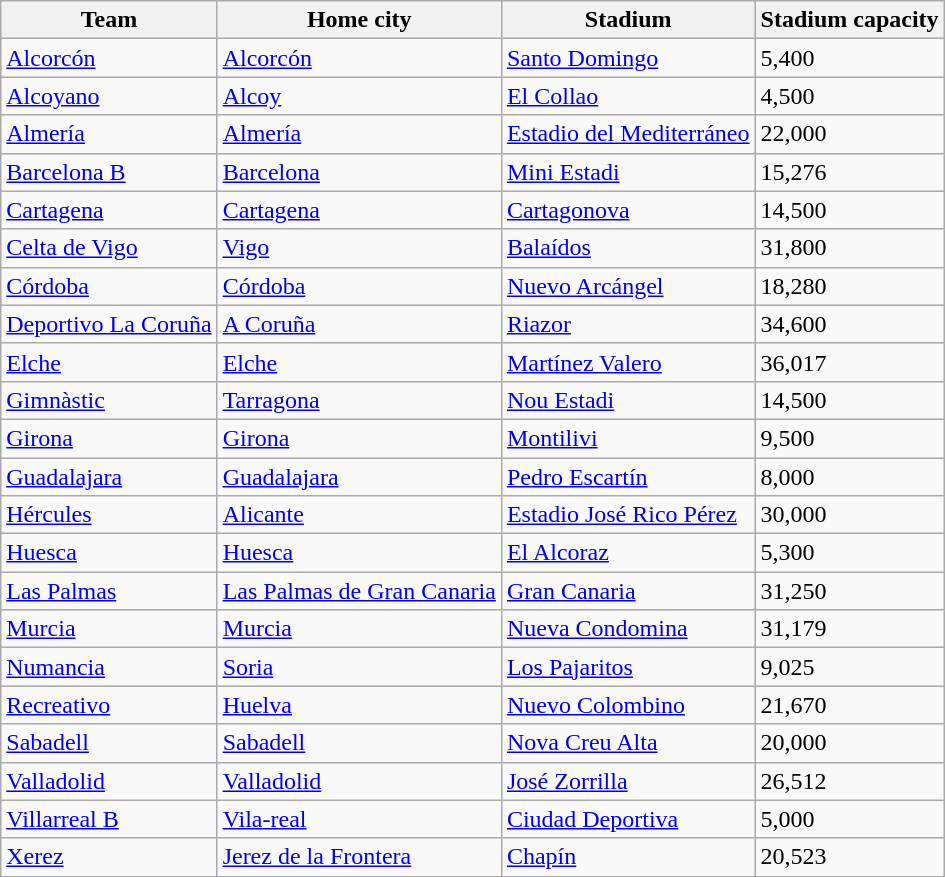<table class="wikitable sortable">
<tr>
<th>Team</th>
<th>Home city</th>
<th>Stadium</th>
<th>Stadium capacity</th>
</tr>
<tr>
<td><a href='#'>Alcorcón</a></td>
<td><a href='#'>Alcorcón</a></td>
<td><a href='#'>Santo Domingo</a></td>
<td>5,400</td>
</tr>
<tr>
<td><a href='#'>Alcoyano</a></td>
<td><a href='#'>Alcoy</a></td>
<td><a href='#'>El Collao</a></td>
<td>4,500</td>
</tr>
<tr>
<td><a href='#'>Almería</a></td>
<td><a href='#'>Almería</a></td>
<td><a href='#'>Estadio del Mediterráneo</a></td>
<td>22,000</td>
</tr>
<tr>
<td><a href='#'>Barcelona B</a></td>
<td><a href='#'>Barcelona</a></td>
<td><a href='#'>Mini Estadi</a></td>
<td>15,276</td>
</tr>
<tr>
<td><a href='#'>Cartagena</a></td>
<td><a href='#'>Cartagena</a></td>
<td><a href='#'>Cartagonova</a></td>
<td>14,500</td>
</tr>
<tr>
<td><a href='#'>Celta de Vigo</a></td>
<td><a href='#'>Vigo</a></td>
<td><a href='#'>Balaídos</a></td>
<td>31,800</td>
</tr>
<tr>
<td><a href='#'>Córdoba</a></td>
<td><a href='#'>Córdoba</a></td>
<td><a href='#'>Nuevo Arcángel</a></td>
<td>18,280</td>
</tr>
<tr>
<td><a href='#'>Deportivo La Coruña</a></td>
<td><a href='#'>A Coruña</a></td>
<td><a href='#'>Riazor</a></td>
<td>34,600</td>
</tr>
<tr>
<td><a href='#'>Elche</a></td>
<td><a href='#'>Elche</a></td>
<td><a href='#'>Martínez Valero</a></td>
<td>36,017</td>
</tr>
<tr>
<td><a href='#'>Gimnàstic</a></td>
<td><a href='#'>Tarragona</a></td>
<td><a href='#'>Nou Estadi</a></td>
<td>14,500</td>
</tr>
<tr>
<td><a href='#'>Girona</a></td>
<td><a href='#'>Girona</a></td>
<td><a href='#'>Montilivi</a></td>
<td>9,500</td>
</tr>
<tr>
<td><a href='#'>Guadalajara</a></td>
<td><a href='#'>Guadalajara</a></td>
<td><a href='#'>Pedro Escartín</a></td>
<td>8,000</td>
</tr>
<tr>
<td><a href='#'>Hércules</a></td>
<td><a href='#'>Alicante</a></td>
<td><a href='#'>Estadio José Rico Pérez</a></td>
<td>30,000</td>
</tr>
<tr>
<td><a href='#'>Huesca</a></td>
<td><a href='#'>Huesca</a></td>
<td><a href='#'>El Alcoraz</a></td>
<td>5,300</td>
</tr>
<tr>
<td><a href='#'>Las Palmas</a></td>
<td><a href='#'>Las Palmas de Gran Canaria</a></td>
<td><a href='#'>Gran Canaria</a></td>
<td>31,250</td>
</tr>
<tr>
<td><a href='#'>Murcia</a></td>
<td><a href='#'>Murcia</a></td>
<td><a href='#'>Nueva Condomina</a></td>
<td>31,179</td>
</tr>
<tr>
<td><a href='#'>Numancia</a></td>
<td><a href='#'>Soria</a></td>
<td><a href='#'>Los Pajaritos</a></td>
<td>9,025</td>
</tr>
<tr>
<td><a href='#'>Recreativo</a></td>
<td><a href='#'>Huelva</a></td>
<td><a href='#'>Nuevo Colombino</a></td>
<td>21,670</td>
</tr>
<tr>
<td><a href='#'>Sabadell</a></td>
<td><a href='#'>Sabadell</a></td>
<td><a href='#'>Nova Creu Alta</a></td>
<td>20,000</td>
</tr>
<tr>
<td><a href='#'>Valladolid</a></td>
<td><a href='#'>Valladolid</a></td>
<td><a href='#'>José Zorrilla</a></td>
<td>26,512</td>
</tr>
<tr>
<td><a href='#'>Villarreal B</a></td>
<td><a href='#'>Vila-real</a></td>
<td><a href='#'>Ciudad Deportiva</a></td>
<td>5,000</td>
</tr>
<tr>
<td><a href='#'>Xerez</a></td>
<td><a href='#'>Jerez de la Frontera</a></td>
<td><a href='#'>Chapín</a></td>
<td>20,523</td>
</tr>
</table>
